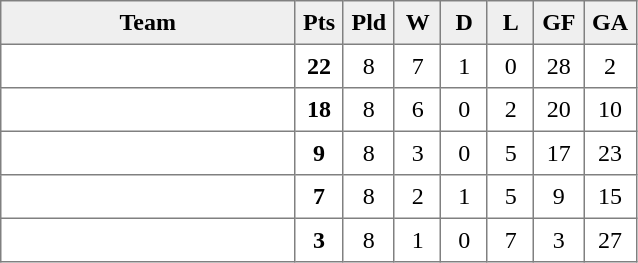<table style=border-collapse:collapse border=1 cellspacing=0 cellpadding=5>
<tr align=center bgcolor=#efefef>
<th width=185>Team</th>
<th width=20>Pts</th>
<th width=20>Pld</th>
<th width=20>W</th>
<th width=20>D</th>
<th width=20>L</th>
<th width=20>GF</th>
<th width=20>GA</th>
</tr>
<tr align=center>
<td align=left><strong></strong></td>
<td><strong>22</strong></td>
<td>8</td>
<td>7</td>
<td>1</td>
<td>0</td>
<td>28</td>
<td>2</td>
</tr>
<tr align=center>
<td align=left></td>
<td><strong>18</strong></td>
<td>8</td>
<td>6</td>
<td>0</td>
<td>2</td>
<td>20</td>
<td>10</td>
</tr>
<tr align=center>
<td align=left></td>
<td><strong>9</strong></td>
<td>8</td>
<td>3</td>
<td>0</td>
<td>5</td>
<td>17</td>
<td>23</td>
</tr>
<tr align=center>
<td align=left></td>
<td><strong>7</strong></td>
<td>8</td>
<td>2</td>
<td>1</td>
<td>5</td>
<td>9</td>
<td>15</td>
</tr>
<tr align=center>
<td align=left></td>
<td><strong>3</strong></td>
<td>8</td>
<td>1</td>
<td>0</td>
<td>7</td>
<td>3</td>
<td>27</td>
</tr>
</table>
